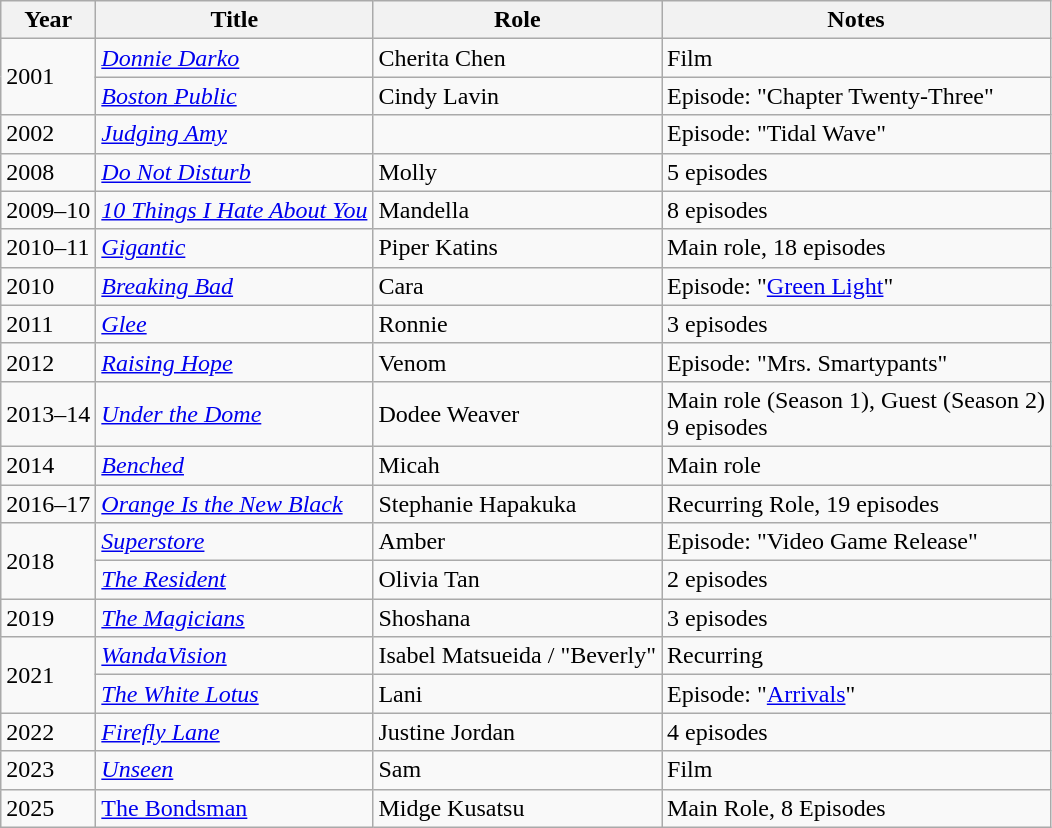<table class="wikitable sortable">
<tr>
<th>Year</th>
<th>Title</th>
<th>Role</th>
<th class="unsortable">Notes</th>
</tr>
<tr>
<td rowspan="2">2001</td>
<td><em><a href='#'>Donnie Darko</a></em></td>
<td>Cherita Chen</td>
<td>Film</td>
</tr>
<tr>
<td><em><a href='#'>Boston Public</a></em></td>
<td>Cindy Lavin</td>
<td>Episode: "Chapter Twenty-Three"</td>
</tr>
<tr>
<td>2002</td>
<td><em><a href='#'>Judging Amy</a></em></td>
<td></td>
<td>Episode: "Tidal Wave"</td>
</tr>
<tr>
<td>2008</td>
<td><em><a href='#'>Do Not Disturb</a></em></td>
<td>Molly</td>
<td>5 episodes</td>
</tr>
<tr>
<td>2009–10</td>
<td><em><a href='#'>10 Things I Hate About You</a></em></td>
<td>Mandella</td>
<td>8 episodes</td>
</tr>
<tr>
<td>2010–11</td>
<td><em><a href='#'>Gigantic</a></em></td>
<td>Piper Katins</td>
<td>Main role, 18 episodes</td>
</tr>
<tr>
<td>2010</td>
<td><em><a href='#'>Breaking Bad</a></em></td>
<td>Cara</td>
<td>Episode: "<a href='#'>Green Light</a>"</td>
</tr>
<tr>
<td>2011</td>
<td><em><a href='#'>Glee</a></em></td>
<td>Ronnie</td>
<td>3 episodes</td>
</tr>
<tr>
<td>2012</td>
<td><em><a href='#'>Raising Hope</a></em></td>
<td>Venom</td>
<td>Episode: "Mrs. Smartypants"</td>
</tr>
<tr>
<td>2013–14</td>
<td><em><a href='#'>Under the Dome</a></em></td>
<td>Dodee Weaver</td>
<td>Main role (Season 1), Guest (Season 2)<br>9 episodes</td>
</tr>
<tr>
<td>2014</td>
<td><em><a href='#'>Benched</a></em></td>
<td>Micah</td>
<td>Main role</td>
</tr>
<tr>
<td>2016–17</td>
<td><em><a href='#'>Orange Is the New Black</a></em></td>
<td>Stephanie Hapakuka</td>
<td>Recurring Role, 19 episodes</td>
</tr>
<tr>
<td rowspan="2">2018</td>
<td><em><a href='#'>Superstore</a></em></td>
<td>Amber</td>
<td>Episode: "Video Game Release"</td>
</tr>
<tr>
<td><em><a href='#'>The Resident</a></em></td>
<td>Olivia Tan</td>
<td>2 episodes</td>
</tr>
<tr>
<td>2019</td>
<td><em><a href='#'>The Magicians</a></em></td>
<td>Shoshana</td>
<td>3 episodes</td>
</tr>
<tr>
<td rowspan="2">2021</td>
<td><em><a href='#'>WandaVision</a></em></td>
<td>Isabel Matsueida / "Beverly"</td>
<td>Recurring</td>
</tr>
<tr>
<td><em><a href='#'>The White Lotus</a></em></td>
<td>Lani</td>
<td>Episode: "<a href='#'>Arrivals</a>"</td>
</tr>
<tr>
<td>2022</td>
<td><em><a href='#'>Firefly Lane</a></em></td>
<td>Justine Jordan</td>
<td>4 episodes</td>
</tr>
<tr>
<td>2023</td>
<td><em><a href='#'>Unseen</a></em></td>
<td>Sam</td>
<td>Film</td>
</tr>
<tr>
<td>2025</td>
<td><a href='#'>The Bondsman</a></td>
<td>Midge Kusatsu</td>
<td>Main Role, 8 Episodes</td>
</tr>
</table>
